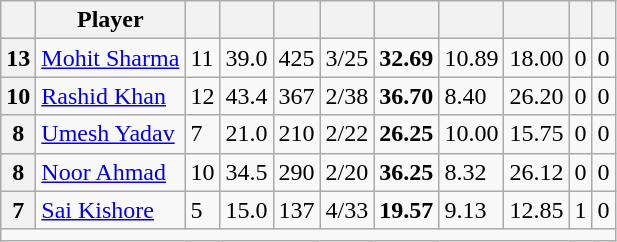<table class="wikitable">
<tr>
<th></th>
<th>Player</th>
<th></th>
<th></th>
<th></th>
<th></th>
<th></th>
<th></th>
<th></th>
<th></th>
<th></th>
</tr>
<tr>
<th>13</th>
<td> <a href='#'>Mohit Sharma</a></td>
<td>11</td>
<td>39.0</td>
<td>425</td>
<td>3/25</td>
<td><strong>32.69</strong></td>
<td>10.89</td>
<td>18.00</td>
<td>0</td>
<td>0</td>
</tr>
<tr>
<th>10</th>
<td> <a href='#'>Rashid Khan</a></td>
<td>12</td>
<td>43.4</td>
<td>367</td>
<td>2/38</td>
<td><strong>36.70</strong></td>
<td>8.40</td>
<td>26.20</td>
<td>0</td>
<td>0</td>
</tr>
<tr>
<th>8</th>
<td> <a href='#'>Umesh Yadav</a></td>
<td>7</td>
<td>21.0</td>
<td>210</td>
<td>2/22</td>
<td><strong>26.25</strong></td>
<td>10.00</td>
<td>15.75</td>
<td>0</td>
<td>0</td>
</tr>
<tr>
<th>8</th>
<td> <a href='#'>Noor Ahmad</a></td>
<td>10</td>
<td>34.5</td>
<td>290</td>
<td>2/20</td>
<td><strong>36.25</strong></td>
<td>8.32</td>
<td>26.12</td>
<td>0</td>
<td>0</td>
</tr>
<tr>
<th>7</th>
<td> <a href='#'>Sai Kishore</a></td>
<td>5</td>
<td>15.0</td>
<td>137</td>
<td>4/33</td>
<td><strong>19.57</strong></td>
<td>9.13</td>
<td>12.85</td>
<td>1</td>
<td>0</td>
</tr>
<tr>
<td colspan="11"><small></small></td>
</tr>
</table>
